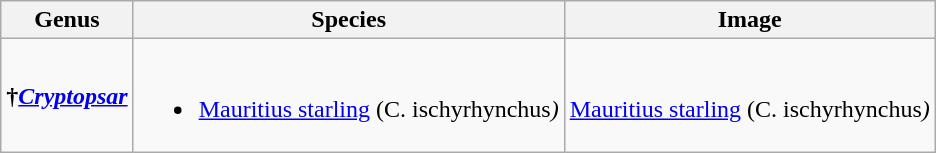<table class="wikitable">
<tr>
<th>Genus</th>
<th>Species</th>
<th>Image</th>
</tr>
<tr>
<td><strong>†<em><a href='#'>Cryptopsar</a><strong><em></td>
<td><br><ul><li><a href='#'>Mauritius starling</a> (</em>C. ischyrhynchus<em>)</li></ul></td>
<td><br><a href='#'>Mauritius starling</a> 
(</em>C. ischyrhynchus<em>)</td>
</tr>
</table>
